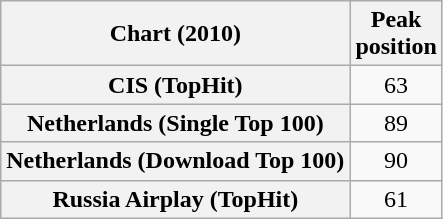<table class="wikitable sortable plainrowheaders" style="text-align:center">
<tr>
<th scope="col">Chart (2010)</th>
<th scope="col">Peak<br>position</th>
</tr>
<tr>
<th scope="row">CIS (TopHit)</th>
<td>63</td>
</tr>
<tr>
<th scope="row">Netherlands (Single Top 100)</th>
<td>89</td>
</tr>
<tr>
<th scope="row">Netherlands (Download Top 100)</th>
<td>90</td>
</tr>
<tr>
<th scope="row">Russia Airplay (TopHit)</th>
<td>61</td>
</tr>
</table>
